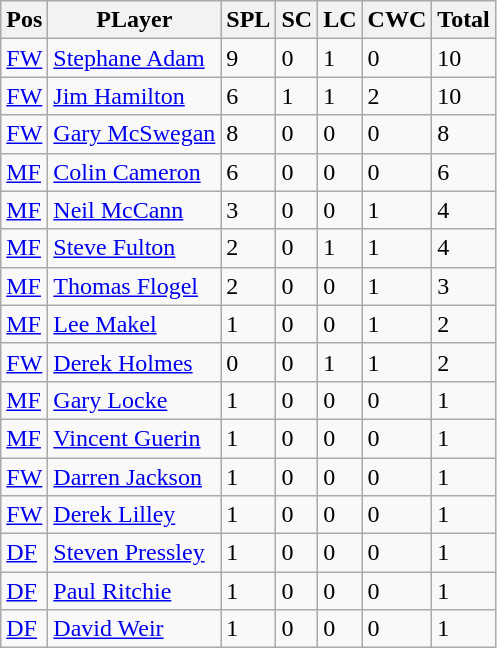<table class="wikitable">
<tr>
<th>Pos</th>
<th>PLayer</th>
<th>SPL</th>
<th>SC</th>
<th>LC</th>
<th>CWC</th>
<th>Total</th>
</tr>
<tr>
<td><a href='#'>FW</a></td>
<td> <a href='#'>Stephane Adam</a></td>
<td>9</td>
<td>0</td>
<td>1</td>
<td>0</td>
<td>10</td>
</tr>
<tr>
<td><a href='#'>FW</a></td>
<td> <a href='#'>Jim Hamilton</a></td>
<td>6</td>
<td>1</td>
<td>1</td>
<td>2</td>
<td>10</td>
</tr>
<tr>
<td><a href='#'>FW</a></td>
<td> <a href='#'>Gary McSwegan</a></td>
<td>8</td>
<td>0</td>
<td>0</td>
<td>0</td>
<td>8</td>
</tr>
<tr>
<td><a href='#'>MF</a></td>
<td> <a href='#'>Colin Cameron</a></td>
<td>6</td>
<td>0</td>
<td>0</td>
<td>0</td>
<td>6</td>
</tr>
<tr>
<td><a href='#'>MF</a></td>
<td> <a href='#'>Neil McCann</a></td>
<td>3</td>
<td>0</td>
<td>0</td>
<td>1</td>
<td>4</td>
</tr>
<tr>
<td><a href='#'>MF</a></td>
<td> <a href='#'>Steve Fulton</a></td>
<td>2</td>
<td>0</td>
<td>1</td>
<td>1</td>
<td>4</td>
</tr>
<tr>
<td><a href='#'>MF</a></td>
<td> <a href='#'>Thomas Flogel</a></td>
<td>2</td>
<td>0</td>
<td>0</td>
<td>1</td>
<td>3</td>
</tr>
<tr>
<td><a href='#'>MF</a></td>
<td> <a href='#'>Lee Makel</a></td>
<td>1</td>
<td>0</td>
<td>0</td>
<td>1</td>
<td>2</td>
</tr>
<tr>
<td><a href='#'>FW</a></td>
<td> <a href='#'>Derek Holmes</a></td>
<td>0</td>
<td>0</td>
<td>1</td>
<td>1</td>
<td>2</td>
</tr>
<tr>
<td><a href='#'>MF</a></td>
<td> <a href='#'>Gary Locke</a></td>
<td>1</td>
<td>0</td>
<td>0</td>
<td>0</td>
<td>1</td>
</tr>
<tr>
<td><a href='#'>MF</a></td>
<td> <a href='#'>Vincent Guerin</a></td>
<td>1</td>
<td>0</td>
<td>0</td>
<td>0</td>
<td>1</td>
</tr>
<tr>
<td><a href='#'>FW</a></td>
<td> <a href='#'>Darren Jackson</a></td>
<td>1</td>
<td>0</td>
<td>0</td>
<td>0</td>
<td>1</td>
</tr>
<tr>
<td><a href='#'>FW</a></td>
<td> <a href='#'>Derek Lilley</a></td>
<td>1</td>
<td>0</td>
<td>0</td>
<td>0</td>
<td>1</td>
</tr>
<tr>
<td><a href='#'>DF</a></td>
<td> <a href='#'>Steven Pressley</a></td>
<td>1</td>
<td>0</td>
<td>0</td>
<td>0</td>
<td>1</td>
</tr>
<tr>
<td><a href='#'>DF</a></td>
<td> <a href='#'>Paul Ritchie</a></td>
<td>1</td>
<td>0</td>
<td>0</td>
<td>0</td>
<td>1</td>
</tr>
<tr>
<td><a href='#'>DF</a></td>
<td> <a href='#'>David Weir</a></td>
<td>1</td>
<td>0</td>
<td>0</td>
<td>0</td>
<td>1</td>
</tr>
</table>
